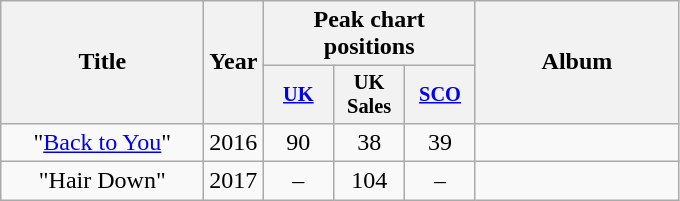<table class="wikitable" style="text-align:center;">
<tr>
<th scope="col" rowspan="2" style="width:8em;">Title</th>
<th scope="col" rowspan="2" style="width:1em;">Year</th>
<th scope="col" colspan="3">Peak chart positions</th>
<th scope="col" rowspan="2" style="width:8em;">Album</th>
</tr>
<tr>
<th scope="col" style="width:3em;font-size:85%;"><a href='#'>UK</a></th>
<th scope="col" style="width:3em;font-size:85%;">UK Sales</th>
<th scope="col" style="width:3em;font-size:85%;"><a href='#'>SCO</a></th>
</tr>
<tr>
<td>"<a href='#'>Back to You</a>"</td>
<td>2016</td>
<td>90</td>
<td>38</td>
<td>39</td>
<td></td>
</tr>
<tr>
<td>"Hair Down"</td>
<td>2017</td>
<td>–</td>
<td>104</td>
<td>–</td>
<td></td>
</tr>
</table>
